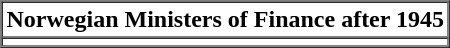<table border=1 cellpadding=2 cellspacing=0 align=right>
<tr>
<td colspan=2 align=center><strong>Norwegian Ministers of Finance after 1945</strong></td>
</tr>
<tr>
<td colspan=2 align=center></td>
</tr>
<tr>
</tr>
</table>
